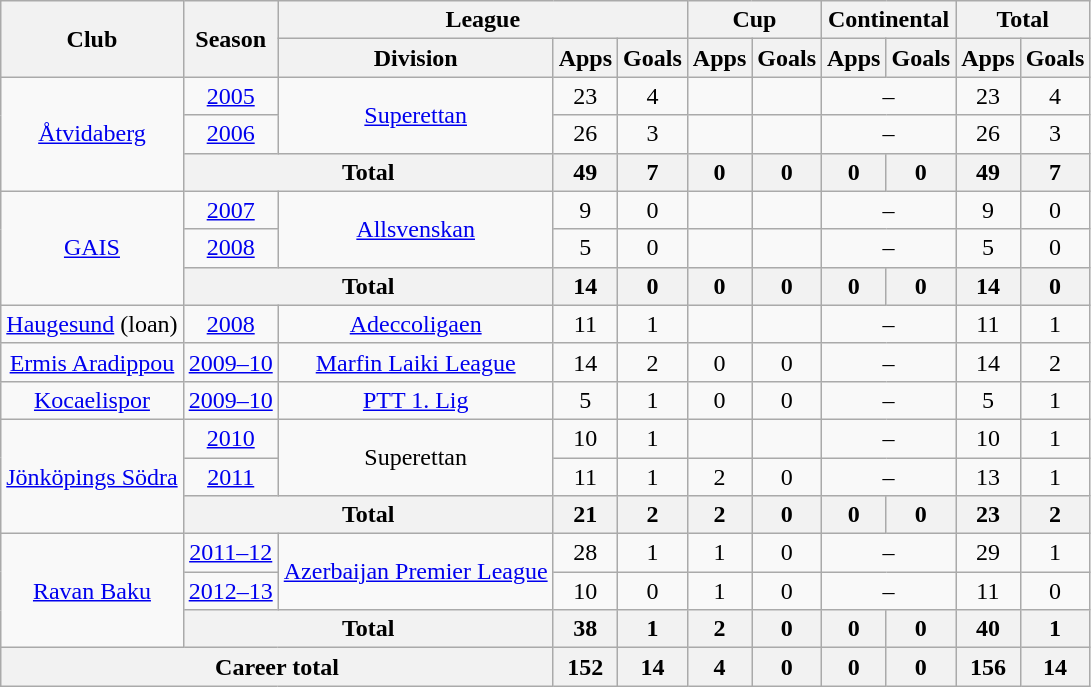<table class="wikitable" style="text-align:center">
<tr>
<th rowspan="2">Club</th>
<th rowspan="2">Season</th>
<th colspan="3">League</th>
<th colspan="2">Cup</th>
<th colspan="2">Continental</th>
<th colspan="2">Total</th>
</tr>
<tr>
<th>Division</th>
<th>Apps</th>
<th>Goals</th>
<th>Apps</th>
<th>Goals</th>
<th>Apps</th>
<th>Goals</th>
<th>Apps</th>
<th>Goals</th>
</tr>
<tr>
<td rowspan="3"><a href='#'>Åtvidaberg</a></td>
<td><a href='#'>2005</a></td>
<td rowspan="2"><a href='#'>Superettan</a></td>
<td>23</td>
<td>4</td>
<td></td>
<td></td>
<td colspan="2">–</td>
<td>23</td>
<td>4</td>
</tr>
<tr>
<td><a href='#'>2006</a></td>
<td>26</td>
<td>3</td>
<td></td>
<td></td>
<td colspan="2">–</td>
<td>26</td>
<td>3</td>
</tr>
<tr>
<th colspan="2">Total</th>
<th>49</th>
<th>7</th>
<th>0</th>
<th>0</th>
<th>0</th>
<th>0</th>
<th>49</th>
<th>7</th>
</tr>
<tr>
<td rowspan="3"><a href='#'>GAIS</a></td>
<td><a href='#'>2007</a></td>
<td rowspan="2"><a href='#'>Allsvenskan</a></td>
<td>9</td>
<td>0</td>
<td></td>
<td></td>
<td colspan="2">–</td>
<td>9</td>
<td>0</td>
</tr>
<tr>
<td><a href='#'>2008</a></td>
<td>5</td>
<td>0</td>
<td></td>
<td></td>
<td colspan="2">–</td>
<td>5</td>
<td>0</td>
</tr>
<tr>
<th colspan="2">Total</th>
<th>14</th>
<th>0</th>
<th>0</th>
<th>0</th>
<th>0</th>
<th>0</th>
<th>14</th>
<th>0</th>
</tr>
<tr>
<td><a href='#'>Haugesund</a> (loan)</td>
<td><a href='#'>2008</a></td>
<td><a href='#'>Adeccoligaen</a></td>
<td>11</td>
<td>1</td>
<td></td>
<td></td>
<td colspan="2">–</td>
<td>11</td>
<td>1</td>
</tr>
<tr>
<td><a href='#'>Ermis Aradippou</a></td>
<td><a href='#'>2009–10</a></td>
<td><a href='#'>Marfin Laiki League</a></td>
<td>14</td>
<td>2</td>
<td>0</td>
<td>0</td>
<td colspan="2">–</td>
<td>14</td>
<td>2</td>
</tr>
<tr>
<td><a href='#'>Kocaelispor</a></td>
<td><a href='#'>2009–10</a></td>
<td><a href='#'>PTT 1. Lig</a></td>
<td>5</td>
<td>1</td>
<td>0</td>
<td>0</td>
<td colspan="2">–</td>
<td>5</td>
<td>1</td>
</tr>
<tr>
<td rowspan="3"><a href='#'>Jönköpings Södra</a></td>
<td><a href='#'>2010</a></td>
<td rowspan="2">Superettan</td>
<td>10</td>
<td>1</td>
<td></td>
<td></td>
<td colspan="2">–</td>
<td>10</td>
<td>1</td>
</tr>
<tr>
<td><a href='#'>2011</a></td>
<td>11</td>
<td>1</td>
<td>2</td>
<td>0</td>
<td colspan="2">–</td>
<td>13</td>
<td>1</td>
</tr>
<tr>
<th colspan="2">Total</th>
<th>21</th>
<th>2</th>
<th>2</th>
<th>0</th>
<th>0</th>
<th>0</th>
<th>23</th>
<th>2</th>
</tr>
<tr>
<td rowspan="3"><a href='#'>Ravan Baku</a></td>
<td><a href='#'>2011–12</a></td>
<td rowspan="2"><a href='#'>Azerbaijan Premier League</a></td>
<td>28</td>
<td>1</td>
<td>1</td>
<td>0</td>
<td colspan="2">–</td>
<td>29</td>
<td>1</td>
</tr>
<tr>
<td><a href='#'>2012–13</a></td>
<td>10</td>
<td>0</td>
<td>1</td>
<td>0</td>
<td colspan="2">–</td>
<td>11</td>
<td>0</td>
</tr>
<tr>
<th colspan="2">Total</th>
<th>38</th>
<th>1</th>
<th>2</th>
<th>0</th>
<th>0</th>
<th>0</th>
<th>40</th>
<th>1</th>
</tr>
<tr>
<th colspan="3">Career total</th>
<th>152</th>
<th>14</th>
<th>4</th>
<th>0</th>
<th>0</th>
<th>0</th>
<th>156</th>
<th>14</th>
</tr>
</table>
